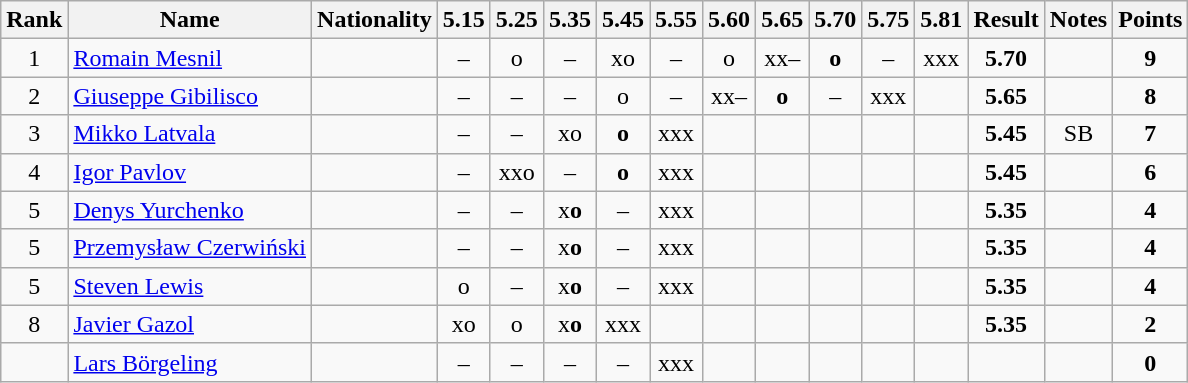<table class="wikitable sortable" style="text-align:center">
<tr>
<th>Rank</th>
<th>Name</th>
<th>Nationality</th>
<th>5.15</th>
<th>5.25</th>
<th>5.35</th>
<th>5.45</th>
<th>5.55</th>
<th>5.60</th>
<th>5.65</th>
<th>5.70</th>
<th>5.75</th>
<th>5.81</th>
<th>Result</th>
<th>Notes</th>
<th>Points</th>
</tr>
<tr>
<td>1</td>
<td align=left><a href='#'>Romain Mesnil</a></td>
<td align=left></td>
<td>–</td>
<td>o</td>
<td>–</td>
<td>xo</td>
<td>–</td>
<td>o</td>
<td>xx–</td>
<td><strong>o</strong></td>
<td>–</td>
<td>xxx</td>
<td><strong>5.70</strong></td>
<td></td>
<td><strong>9</strong></td>
</tr>
<tr>
<td>2</td>
<td align=left><a href='#'>Giuseppe Gibilisco</a></td>
<td align=left></td>
<td>–</td>
<td>–</td>
<td>–</td>
<td>o</td>
<td>–</td>
<td>xx–</td>
<td><strong>o</strong></td>
<td>–</td>
<td>xxx</td>
<td></td>
<td><strong>5.65</strong></td>
<td></td>
<td><strong>8</strong></td>
</tr>
<tr>
<td>3</td>
<td align=left><a href='#'>Mikko Latvala</a></td>
<td align=left></td>
<td>–</td>
<td>–</td>
<td>xo</td>
<td><strong>o</strong></td>
<td>xxx</td>
<td></td>
<td></td>
<td></td>
<td></td>
<td></td>
<td><strong>5.45</strong></td>
<td>SB</td>
<td><strong>7</strong></td>
</tr>
<tr>
<td>4</td>
<td align=left><a href='#'>Igor Pavlov</a></td>
<td align=left></td>
<td>–</td>
<td>xxo</td>
<td>–</td>
<td><strong>o</strong></td>
<td>xxx</td>
<td></td>
<td></td>
<td></td>
<td></td>
<td></td>
<td><strong>5.45</strong></td>
<td></td>
<td><strong>6</strong></td>
</tr>
<tr>
<td>5</td>
<td align=left><a href='#'>Denys Yurchenko</a></td>
<td align=left></td>
<td>–</td>
<td>–</td>
<td>x<strong>o</strong></td>
<td>–</td>
<td>xxx</td>
<td></td>
<td></td>
<td></td>
<td></td>
<td></td>
<td><strong>5.35</strong></td>
<td></td>
<td><strong>4</strong></td>
</tr>
<tr>
<td>5</td>
<td align=left><a href='#'>Przemysław Czerwiński</a></td>
<td align=left></td>
<td>–</td>
<td>–</td>
<td>x<strong>o</strong></td>
<td>–</td>
<td>xxx</td>
<td></td>
<td></td>
<td></td>
<td></td>
<td></td>
<td><strong>5.35</strong></td>
<td></td>
<td><strong>4</strong></td>
</tr>
<tr>
<td>5</td>
<td align=left><a href='#'>Steven Lewis</a></td>
<td align=left></td>
<td>o</td>
<td>–</td>
<td>x<strong>o</strong></td>
<td>–</td>
<td>xxx</td>
<td></td>
<td></td>
<td></td>
<td></td>
<td></td>
<td><strong>5.35</strong></td>
<td></td>
<td><strong>4</strong></td>
</tr>
<tr>
<td>8</td>
<td align=left><a href='#'>Javier Gazol</a></td>
<td align=left></td>
<td>xo</td>
<td>o</td>
<td>x<strong>o</strong></td>
<td>xxx</td>
<td></td>
<td></td>
<td></td>
<td></td>
<td></td>
<td></td>
<td><strong>5.35</strong></td>
<td></td>
<td><strong>2</strong></td>
</tr>
<tr>
<td></td>
<td align=left><a href='#'>Lars Börgeling</a></td>
<td align=left></td>
<td>–</td>
<td>–</td>
<td>–</td>
<td>–</td>
<td>xxx</td>
<td></td>
<td></td>
<td></td>
<td></td>
<td></td>
<td><strong></strong></td>
<td></td>
<td><strong>0</strong></td>
</tr>
</table>
